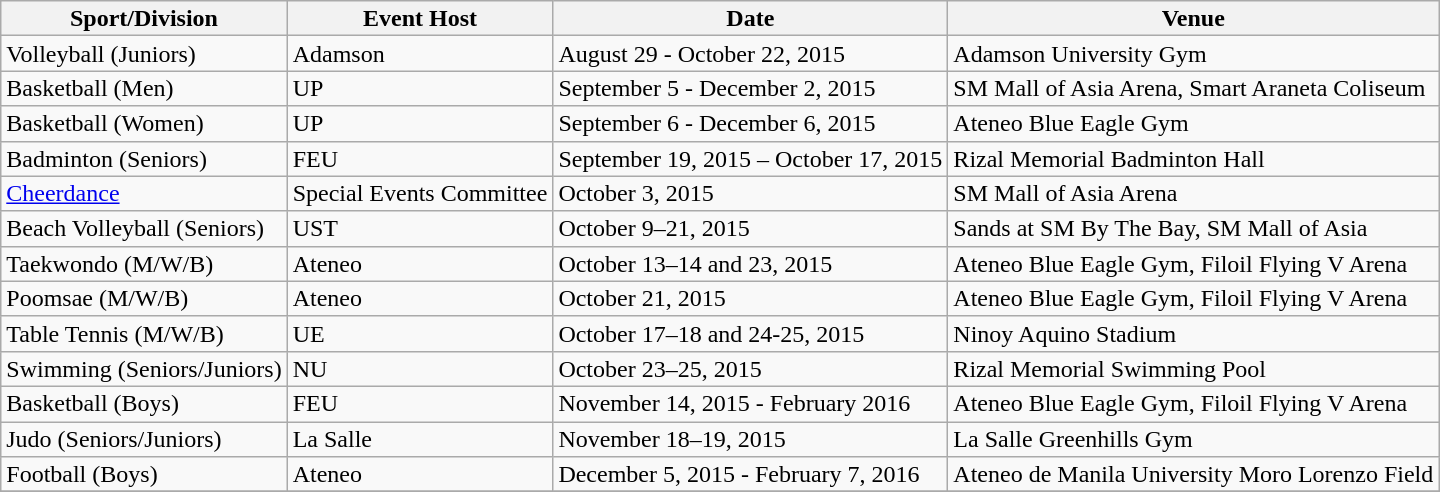<table class="wikitable" style="text-align:left; line-height:16px; width:auto;">
<tr>
<th>Sport/Division</th>
<th>Event Host</th>
<th>Date</th>
<th>Venue</th>
</tr>
<tr>
<td> Volleyball (Juniors)</td>
<td>Adamson</td>
<td>August 29 - October 22, 2015</td>
<td>Adamson University Gym</td>
</tr>
<tr>
<td> Basketball (Men)</td>
<td>UP</td>
<td>September 5 - December 2, 2015</td>
<td>SM Mall of Asia Arena, Smart Araneta Coliseum</td>
</tr>
<tr>
<td> Basketball (Women)</td>
<td>UP</td>
<td>September 6 - December 6, 2015</td>
<td>Ateneo Blue Eagle Gym</td>
</tr>
<tr>
<td> Badminton (Seniors)</td>
<td>FEU</td>
<td>September 19, 2015 – October 17, 2015</td>
<td>Rizal Memorial Badminton Hall</td>
</tr>
<tr>
<td> <a href='#'>Cheerdance</a></td>
<td>Special Events Committee</td>
<td>October 3, 2015</td>
<td>SM Mall of Asia Arena</td>
</tr>
<tr>
<td> Beach Volleyball (Seniors)</td>
<td>UST</td>
<td>October 9–21, 2015</td>
<td>Sands at SM By The Bay, SM Mall of Asia</td>
</tr>
<tr>
<td> Taekwondo (M/W/B)</td>
<td>Ateneo</td>
<td>October 13–14 and 23, 2015</td>
<td>Ateneo Blue Eagle Gym, Filoil Flying V Arena</td>
</tr>
<tr>
<td> Poomsae (M/W/B)</td>
<td>Ateneo</td>
<td>October 21, 2015</td>
<td>Ateneo Blue Eagle Gym, Filoil Flying V Arena</td>
</tr>
<tr>
<td> Table Tennis (M/W/B)</td>
<td>UE</td>
<td>October 17–18 and 24-25, 2015</td>
<td>Ninoy Aquino Stadium</td>
</tr>
<tr>
<td> Swimming (Seniors/Juniors)</td>
<td>NU</td>
<td>October 23–25, 2015</td>
<td>Rizal Memorial Swimming Pool</td>
</tr>
<tr>
<td> Basketball (Boys)</td>
<td>FEU</td>
<td>November 14, 2015 - February 2016</td>
<td>Ateneo Blue Eagle Gym, Filoil Flying V Arena</td>
</tr>
<tr>
<td> Judo (Seniors/Juniors)</td>
<td>La Salle</td>
<td>November 18–19, 2015</td>
<td>La Salle Greenhills Gym</td>
</tr>
<tr>
<td> Football (Boys)</td>
<td>Ateneo</td>
<td>December 5, 2015 - February 7, 2016</td>
<td>Ateneo de Manila University Moro Lorenzo Field</td>
</tr>
<tr>
</tr>
</table>
